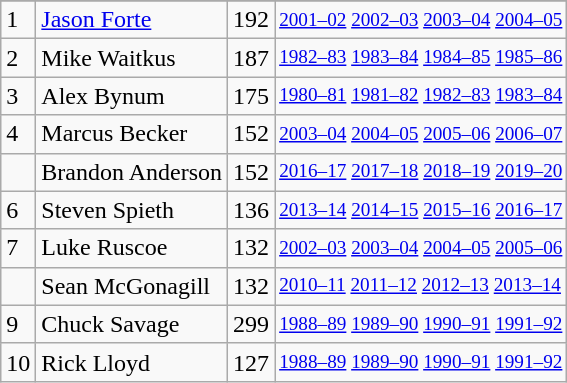<table class="wikitable">
<tr>
</tr>
<tr>
<td>1</td>
<td><a href='#'>Jason Forte</a></td>
<td>192</td>
<td style="font-size:80%;"><a href='#'>2001–02</a> <a href='#'>2002–03</a> <a href='#'>2003–04</a> <a href='#'>2004–05</a></td>
</tr>
<tr>
<td>2</td>
<td>Mike Waitkus</td>
<td>187</td>
<td style="font-size:80%;"><a href='#'>1982–83</a> <a href='#'>1983–84</a> <a href='#'>1984–85</a> <a href='#'>1985–86</a></td>
</tr>
<tr>
<td>3</td>
<td>Alex Bynum</td>
<td>175</td>
<td style="font-size:80%;"><a href='#'>1980–81</a> <a href='#'>1981–82</a> <a href='#'>1982–83</a> <a href='#'>1983–84</a></td>
</tr>
<tr>
<td>4</td>
<td>Marcus Becker</td>
<td>152</td>
<td style="font-size:80%;"><a href='#'>2003–04</a> <a href='#'>2004–05</a> <a href='#'>2005–06</a> <a href='#'>2006–07</a></td>
</tr>
<tr>
<td></td>
<td>Brandon Anderson</td>
<td>152</td>
<td style="font-size:80%;"><a href='#'>2016–17</a> <a href='#'>2017–18</a> <a href='#'>2018–19</a> <a href='#'>2019–20</a></td>
</tr>
<tr>
<td>6</td>
<td>Steven Spieth</td>
<td>136</td>
<td style="font-size:80%;"><a href='#'>2013–14</a> <a href='#'>2014–15</a> <a href='#'>2015–16</a> <a href='#'>2016–17</a></td>
</tr>
<tr>
<td>7</td>
<td>Luke Ruscoe</td>
<td>132</td>
<td style="font-size:80%;"><a href='#'>2002–03</a> <a href='#'>2003–04</a> <a href='#'>2004–05</a> <a href='#'>2005–06</a></td>
</tr>
<tr>
<td></td>
<td>Sean McGonagill</td>
<td>132</td>
<td style="font-size:80%;"><a href='#'>2010–11</a> <a href='#'>2011–12</a> <a href='#'>2012–13</a> <a href='#'>2013–14</a></td>
</tr>
<tr>
<td>9</td>
<td>Chuck Savage</td>
<td>299</td>
<td style="font-size:80%;"><a href='#'>1988–89</a> <a href='#'>1989–90</a> <a href='#'>1990–91</a> <a href='#'>1991–92</a></td>
</tr>
<tr>
<td>10</td>
<td>Rick Lloyd</td>
<td>127</td>
<td style="font-size:80%;"><a href='#'>1988–89</a> <a href='#'>1989–90</a> <a href='#'>1990–91</a> <a href='#'>1991–92</a></td>
</tr>
</table>
